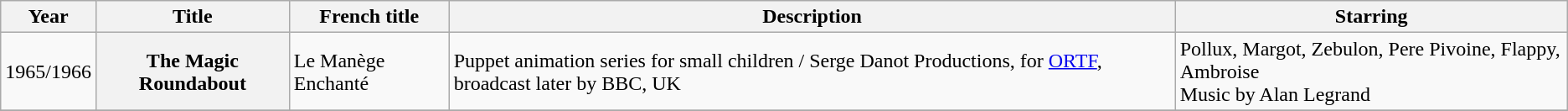<table class="wikitable plainrowheaders sortable">
<tr>
<th scope="col">Year</th>
<th scope="col">Title</th>
<th scope="col">French title</th>
<th scope="col">Description</th>
<th class="unsortable">Starring</th>
</tr>
<tr>
<td>1965/1966</td>
<th scope="row">The Magic Roundabout</th>
<td>Le Manège Enchanté</td>
<td>Puppet animation series for small children / Serge Danot Productions, for <a href='#'>ORTF</a>, broadcast later by BBC, UK</td>
<td>Pollux, Margot, Zebulon, Pere Pivoine, Flappy, Ambroise<br>Music by Alan Legrand</td>
</tr>
<tr>
</tr>
</table>
